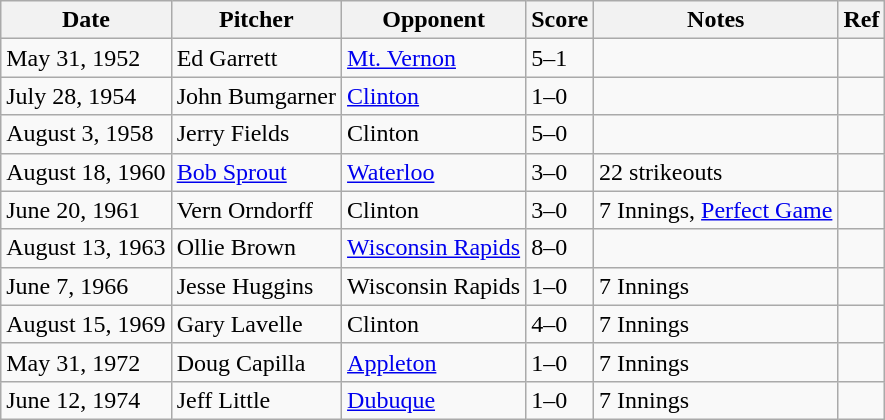<table class="wikitable">
<tr>
<th>Date</th>
<th>Pitcher</th>
<th>Opponent</th>
<th>Score</th>
<th>Notes</th>
<th>Ref</th>
</tr>
<tr>
<td>May 31, 1952</td>
<td>Ed Garrett</td>
<td><a href='#'>Mt. Vernon</a></td>
<td>5–1</td>
<td></td>
<td></td>
</tr>
<tr>
<td>July 28, 1954</td>
<td>John Bumgarner</td>
<td><a href='#'>Clinton</a></td>
<td>1–0</td>
<td></td>
<td></td>
</tr>
<tr>
<td>August 3, 1958</td>
<td>Jerry Fields</td>
<td>Clinton</td>
<td>5–0</td>
<td></td>
<td></td>
</tr>
<tr>
<td>August 18, 1960</td>
<td><a href='#'>Bob Sprout</a></td>
<td><a href='#'>Waterloo</a></td>
<td>3–0</td>
<td>22 strikeouts</td>
<td></td>
</tr>
<tr>
<td>June 20, 1961</td>
<td>Vern Orndorff</td>
<td>Clinton</td>
<td>3–0</td>
<td>7 Innings, <a href='#'>Perfect Game</a></td>
<td></td>
</tr>
<tr>
<td>August 13, 1963</td>
<td>Ollie Brown</td>
<td><a href='#'>Wisconsin Rapids</a></td>
<td>8–0</td>
<td></td>
<td></td>
</tr>
<tr>
<td>June 7, 1966</td>
<td>Jesse Huggins</td>
<td>Wisconsin Rapids</td>
<td>1–0</td>
<td>7 Innings</td>
<td></td>
</tr>
<tr>
<td>August 15, 1969</td>
<td>Gary Lavelle</td>
<td>Clinton</td>
<td>4–0</td>
<td>7 Innings</td>
<td></td>
</tr>
<tr>
<td>May 31, 1972</td>
<td>Doug Capilla</td>
<td><a href='#'>Appleton</a></td>
<td>1–0</td>
<td>7 Innings</td>
<td></td>
</tr>
<tr>
<td>June 12, 1974</td>
<td>Jeff Little</td>
<td><a href='#'>Dubuque</a></td>
<td>1–0</td>
<td>7 Innings</td>
<td></td>
</tr>
</table>
